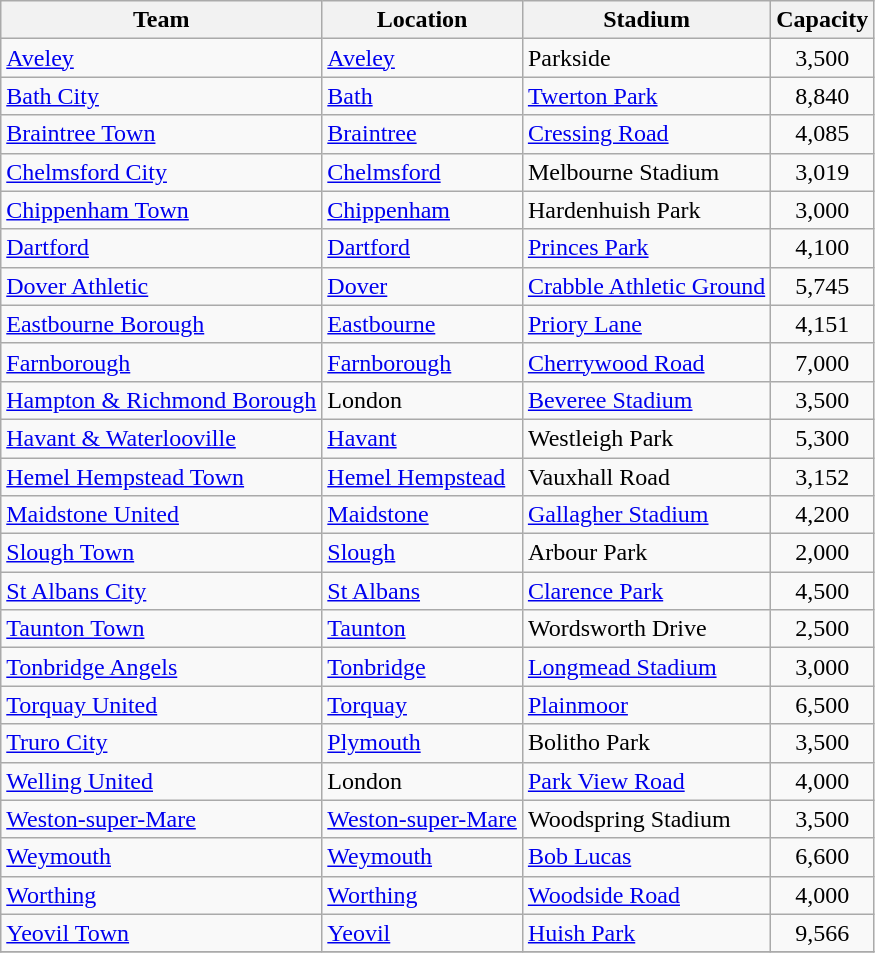<table class="wikitable sortable">
<tr>
<th>Team</th>
<th>Location</th>
<th>Stadium</th>
<th>Capacity</th>
</tr>
<tr>
<td><a href='#'>Aveley</a></td>
<td><a href='#'>Aveley</a></td>
<td>Parkside</td>
<td style="text-align:center;">3,500</td>
</tr>
<tr>
<td><a href='#'>Bath City</a></td>
<td><a href='#'>Bath</a> </td>
<td><a href='#'>Twerton Park</a></td>
<td align="center">8,840</td>
</tr>
<tr>
<td><a href='#'>Braintree Town</a></td>
<td><a href='#'>Braintree</a></td>
<td><a href='#'>Cressing Road</a></td>
<td align="center">4,085</td>
</tr>
<tr>
<td><a href='#'>Chelmsford City</a></td>
<td><a href='#'>Chelmsford</a></td>
<td>Melbourne Stadium</td>
<td align="center">3,019</td>
</tr>
<tr>
<td><a href='#'>Chippenham Town</a></td>
<td><a href='#'>Chippenham</a></td>
<td>Hardenhuish Park</td>
<td align="center">3,000</td>
</tr>
<tr>
<td><a href='#'>Dartford</a></td>
<td><a href='#'>Dartford</a></td>
<td><a href='#'>Princes Park</a></td>
<td align="center">4,100</td>
</tr>
<tr>
<td><a href='#'>Dover Athletic</a></td>
<td><a href='#'>Dover</a></td>
<td><a href='#'>Crabble Athletic Ground</a></td>
<td align="center">5,745</td>
</tr>
<tr>
<td><a href='#'>Eastbourne Borough</a></td>
<td><a href='#'>Eastbourne</a></td>
<td><a href='#'>Priory Lane</a></td>
<td align="center">4,151</td>
</tr>
<tr>
<td><a href='#'>Farnborough</a></td>
<td><a href='#'>Farnborough</a></td>
<td><a href='#'>Cherrywood Road</a></td>
<td align="center">7,000</td>
</tr>
<tr>
<td><a href='#'>Hampton & Richmond Borough</a></td>
<td>London </td>
<td><a href='#'>Beveree Stadium</a></td>
<td align="center">3,500</td>
</tr>
<tr>
<td><a href='#'>Havant & Waterlooville</a></td>
<td><a href='#'>Havant</a></td>
<td>Westleigh Park</td>
<td align="center">5,300</td>
</tr>
<tr>
<td><a href='#'>Hemel Hempstead Town</a></td>
<td><a href='#'>Hemel Hempstead</a></td>
<td>Vauxhall Road</td>
<td align="center">3,152</td>
</tr>
<tr>
<td><a href='#'>Maidstone United</a></td>
<td><a href='#'>Maidstone</a></td>
<td><a href='#'>Gallagher Stadium</a></td>
<td align="center">4,200</td>
</tr>
<tr>
<td><a href='#'>Slough Town</a></td>
<td><a href='#'>Slough</a></td>
<td>Arbour Park</td>
<td align="center">2,000</td>
</tr>
<tr>
<td><a href='#'>St Albans City</a></td>
<td><a href='#'>St Albans</a></td>
<td><a href='#'>Clarence Park</a></td>
<td align="center">4,500</td>
</tr>
<tr>
<td><a href='#'>Taunton Town</a></td>
<td><a href='#'>Taunton</a></td>
<td>Wordsworth Drive</td>
<td align="center">2,500</td>
</tr>
<tr>
<td><a href='#'>Tonbridge Angels</a></td>
<td><a href='#'>Tonbridge</a></td>
<td><a href='#'>Longmead Stadium</a></td>
<td align="center">3,000</td>
</tr>
<tr>
<td><a href='#'>Torquay United</a></td>
<td><a href='#'>Torquay</a></td>
<td><a href='#'>Plainmoor</a></td>
<td align="center">6,500</td>
</tr>
<tr>
<td><a href='#'>Truro City</a></td>
<td><a href='#'>Plymouth</a></td>
<td>Bolitho Park</td>
<td align="center">3,500</td>
</tr>
<tr>
<td><a href='#'>Welling United</a></td>
<td>London </td>
<td><a href='#'>Park View Road</a></td>
<td align="center">4,000</td>
</tr>
<tr>
<td><a href='#'>Weston-super-Mare</a></td>
<td><a href='#'>Weston-super-Mare</a></td>
<td>Woodspring Stadium</td>
<td align="center">3,500</td>
</tr>
<tr>
<td><a href='#'>Weymouth</a></td>
<td><a href='#'>Weymouth</a></td>
<td><a href='#'>Bob Lucas</a></td>
<td align="center">6,600</td>
</tr>
<tr>
<td><a href='#'>Worthing</a></td>
<td><a href='#'>Worthing</a></td>
<td><a href='#'>Woodside Road</a></td>
<td align=center>4,000</td>
</tr>
<tr>
<td><a href='#'>Yeovil Town</a></td>
<td><a href='#'>Yeovil</a></td>
<td><a href='#'>Huish Park</a></td>
<td align="center">9,566</td>
</tr>
<tr>
</tr>
</table>
